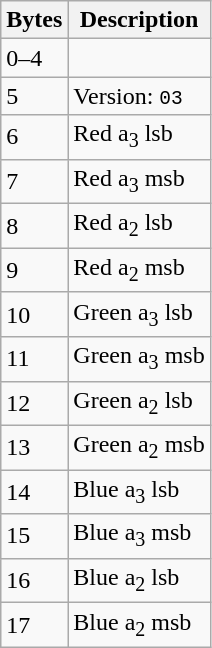<table class=wikitable>
<tr>
<th>Bytes</th>
<th>Description</th>
</tr>
<tr>
<td>0–4</td>
<td>  </td>
</tr>
<tr>
<td>5</td>
<td>Version: <code>03</code></td>
</tr>
<tr>
<td>6</td>
<td>Red a<sub>3</sub> lsb</td>
</tr>
<tr>
<td>7</td>
<td>Red a<sub>3</sub> msb</td>
</tr>
<tr>
<td>8</td>
<td>Red a<sub>2</sub> lsb</td>
</tr>
<tr>
<td>9</td>
<td>Red a<sub>2</sub> msb</td>
</tr>
<tr>
<td>10</td>
<td>Green a<sub>3</sub> lsb</td>
</tr>
<tr>
<td>11</td>
<td>Green a<sub>3</sub> msb</td>
</tr>
<tr>
<td>12</td>
<td>Green a<sub>2</sub> lsb</td>
</tr>
<tr>
<td>13</td>
<td>Green a<sub>2</sub> msb</td>
</tr>
<tr>
<td>14</td>
<td>Blue a<sub>3</sub> lsb</td>
</tr>
<tr>
<td>15</td>
<td>Blue a<sub>3</sub> msb</td>
</tr>
<tr>
<td>16</td>
<td>Blue a<sub>2</sub> lsb</td>
</tr>
<tr>
<td>17</td>
<td>Blue a<sub>2</sub> msb</td>
</tr>
</table>
